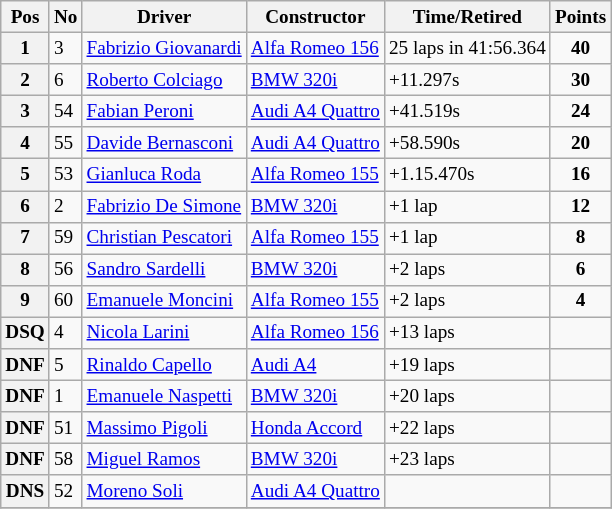<table class="wikitable" style="font-size: 80%;">
<tr>
<th>Pos</th>
<th>No</th>
<th>Driver</th>
<th>Constructor</th>
<th>Time/Retired</th>
<th>Points</th>
</tr>
<tr>
<th>1</th>
<td>3</td>
<td> <a href='#'>Fabrizio Giovanardi</a></td>
<td><a href='#'>Alfa Romeo 156</a></td>
<td>25 laps in 41:56.364</td>
<td align=center><strong>40</strong></td>
</tr>
<tr>
<th>2</th>
<td>6</td>
<td> <a href='#'>Roberto Colciago</a></td>
<td><a href='#'>BMW 320i</a></td>
<td>+11.297s</td>
<td align=center><strong>30</strong></td>
</tr>
<tr>
<th>3</th>
<td>54</td>
<td> <a href='#'>Fabian Peroni</a></td>
<td><a href='#'>Audi A4 Quattro</a></td>
<td>+41.519s</td>
<td align=center><strong>24</strong></td>
</tr>
<tr>
<th>4</th>
<td>55</td>
<td> <a href='#'>Davide Bernasconi</a></td>
<td><a href='#'>Audi A4 Quattro</a></td>
<td>+58.590s</td>
<td align=center><strong>20</strong></td>
</tr>
<tr>
<th>5</th>
<td>53</td>
<td> <a href='#'>Gianluca Roda</a></td>
<td><a href='#'>Alfa Romeo 155</a></td>
<td>+1.15.470s</td>
<td align=center><strong>16</strong></td>
</tr>
<tr>
<th>6</th>
<td>2</td>
<td> <a href='#'>Fabrizio De Simone</a></td>
<td><a href='#'>BMW 320i</a></td>
<td>+1 lap</td>
<td align=center><strong>12</strong></td>
</tr>
<tr>
<th>7</th>
<td>59</td>
<td> <a href='#'>Christian Pescatori</a></td>
<td><a href='#'>Alfa Romeo 155</a></td>
<td>+1 lap</td>
<td align=center><strong>8</strong></td>
</tr>
<tr>
<th>8</th>
<td>56</td>
<td> <a href='#'>Sandro Sardelli</a></td>
<td><a href='#'>BMW 320i</a></td>
<td>+2 laps</td>
<td align=center><strong>6</strong></td>
</tr>
<tr>
<th>9</th>
<td>60</td>
<td> <a href='#'>Emanuele Moncini</a></td>
<td><a href='#'>Alfa Romeo 155</a></td>
<td>+2 laps</td>
<td align=center><strong>4</strong></td>
</tr>
<tr>
<th>DSQ</th>
<td>4</td>
<td> <a href='#'>Nicola Larini</a></td>
<td><a href='#'>Alfa Romeo 156</a></td>
<td>+13 laps</td>
<td></td>
</tr>
<tr>
<th>DNF</th>
<td>5</td>
<td> <a href='#'>Rinaldo Capello</a></td>
<td><a href='#'>Audi A4</a></td>
<td>+19 laps</td>
<td></td>
</tr>
<tr>
<th>DNF</th>
<td>1</td>
<td> <a href='#'>Emanuele Naspetti</a></td>
<td><a href='#'>BMW 320i</a></td>
<td>+20 laps</td>
<td></td>
</tr>
<tr>
<th>DNF</th>
<td>51</td>
<td> <a href='#'>Massimo Pigoli</a></td>
<td><a href='#'>Honda Accord</a></td>
<td>+22 laps</td>
<td></td>
</tr>
<tr>
<th>DNF</th>
<td>58</td>
<td> <a href='#'>Miguel Ramos</a></td>
<td><a href='#'>BMW 320i</a></td>
<td>+23 laps</td>
<td></td>
</tr>
<tr>
<th>DNS</th>
<td>52</td>
<td> <a href='#'>Moreno Soli</a></td>
<td><a href='#'>Audi A4 Quattro</a></td>
<td></td>
<td></td>
</tr>
<tr>
</tr>
</table>
